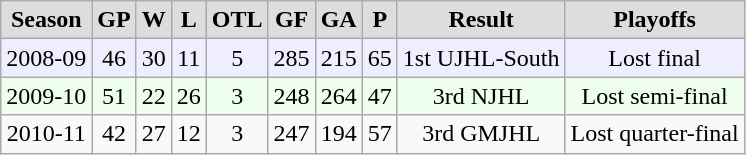<table class="wikitable">
<tr align="center" style="font-weight:bold; background-color:#dddddd;">
<td>Season</td>
<td>GP</td>
<td>W</td>
<td>L</td>
<td>OTL</td>
<td>GF</td>
<td>GA</td>
<td>P</td>
<td>Result</td>
<td>Playoffs</td>
</tr>
<tr align="center" bgcolor="#eeeeff">
<td>2008-09</td>
<td>46</td>
<td>30</td>
<td>11</td>
<td>5</td>
<td>285</td>
<td>215</td>
<td>65</td>
<td>1st UJHL-South</td>
<td>Lost final</td>
</tr>
<tr align="center" bgcolor="#eeffee">
<td>2009-10</td>
<td>51</td>
<td>22</td>
<td>26</td>
<td>3</td>
<td>248</td>
<td>264</td>
<td>47</td>
<td>3rd NJHL</td>
<td>Lost semi-final</td>
</tr>
<tr align="center">
<td>2010-11</td>
<td>42</td>
<td>27</td>
<td>12</td>
<td>3</td>
<td>247</td>
<td>194</td>
<td>57</td>
<td>3rd GMJHL</td>
<td>Lost quarter-final</td>
</tr>
</table>
